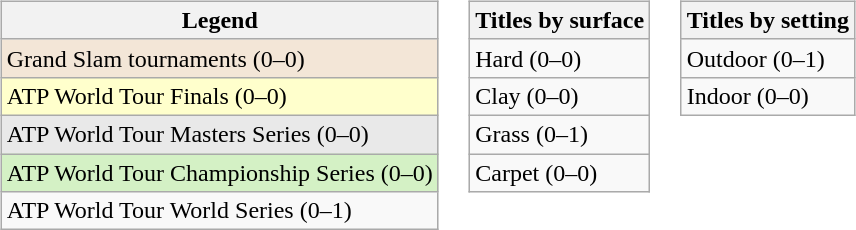<table>
<tr valign=top>
<td><br><table class=wikitable>
<tr>
<th>Legend</th>
</tr>
<tr style=background:#f3e6d7>
<td>Grand Slam tournaments (0–0)</td>
</tr>
<tr style=background:#ffffcc>
<td>ATP World Tour Finals (0–0)</td>
</tr>
<tr style=background:#e9e9e9>
<td>ATP World Tour Masters Series (0–0)</td>
</tr>
<tr style=background:#d4f1c5>
<td>ATP World Tour Championship Series (0–0)</td>
</tr>
<tr>
<td>ATP World Tour World Series (0–1)</td>
</tr>
</table>
</td>
<td><br><table class=wikitable>
<tr>
<th>Titles by surface</th>
</tr>
<tr>
<td>Hard (0–0)</td>
</tr>
<tr>
<td>Clay (0–0)</td>
</tr>
<tr>
<td>Grass (0–1)</td>
</tr>
<tr>
<td>Carpet (0–0)</td>
</tr>
</table>
</td>
<td><br><table class=wikitable>
<tr>
<th>Titles by setting</th>
</tr>
<tr>
<td>Outdoor (0–1)</td>
</tr>
<tr>
<td>Indoor (0–0)</td>
</tr>
</table>
</td>
</tr>
</table>
